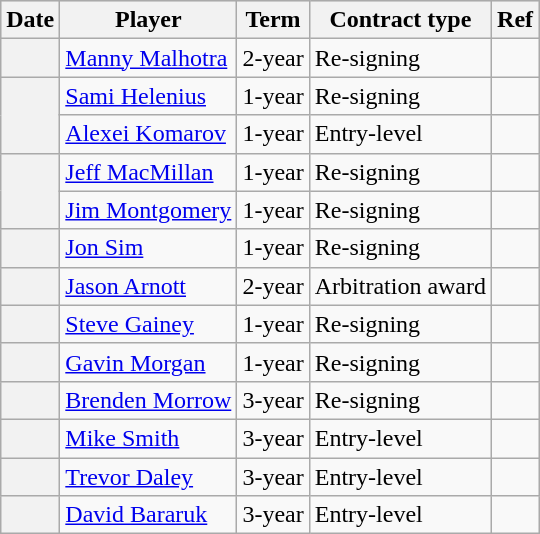<table class="wikitable plainrowheaders">
<tr style="background:#ddd; text-align:center;">
<th>Date</th>
<th>Player</th>
<th>Term</th>
<th>Contract type</th>
<th>Ref</th>
</tr>
<tr>
<th scope="row"></th>
<td><a href='#'>Manny Malhotra</a></td>
<td>2-year</td>
<td>Re-signing</td>
<td></td>
</tr>
<tr>
<th scope="row" rowspan=2></th>
<td><a href='#'>Sami Helenius</a></td>
<td>1-year</td>
<td>Re-signing</td>
<td></td>
</tr>
<tr>
<td><a href='#'>Alexei Komarov</a></td>
<td>1-year</td>
<td>Entry-level</td>
<td></td>
</tr>
<tr>
<th scope="row" rowspan=2></th>
<td><a href='#'>Jeff MacMillan</a></td>
<td>1-year</td>
<td>Re-signing</td>
<td></td>
</tr>
<tr>
<td><a href='#'>Jim Montgomery</a></td>
<td>1-year</td>
<td>Re-signing</td>
<td></td>
</tr>
<tr>
<th scope="row"></th>
<td><a href='#'>Jon Sim</a></td>
<td>1-year</td>
<td>Re-signing</td>
<td></td>
</tr>
<tr>
<th scope="row"></th>
<td><a href='#'>Jason Arnott</a></td>
<td>2-year</td>
<td>Arbitration award</td>
<td></td>
</tr>
<tr>
<th scope="row"></th>
<td><a href='#'>Steve Gainey</a></td>
<td>1-year</td>
<td>Re-signing</td>
<td></td>
</tr>
<tr>
<th scope="row"></th>
<td><a href='#'>Gavin Morgan</a></td>
<td>1-year</td>
<td>Re-signing</td>
<td></td>
</tr>
<tr>
<th scope="row"></th>
<td><a href='#'>Brenden Morrow</a></td>
<td>3-year</td>
<td>Re-signing</td>
<td></td>
</tr>
<tr>
<th scope="row"></th>
<td><a href='#'>Mike Smith</a></td>
<td>3-year</td>
<td>Entry-level</td>
<td></td>
</tr>
<tr>
<th scope="row"></th>
<td><a href='#'>Trevor Daley</a></td>
<td>3-year</td>
<td>Entry-level</td>
<td></td>
</tr>
<tr>
<th scope="row"></th>
<td><a href='#'>David Bararuk</a></td>
<td>3-year</td>
<td>Entry-level</td>
<td></td>
</tr>
</table>
